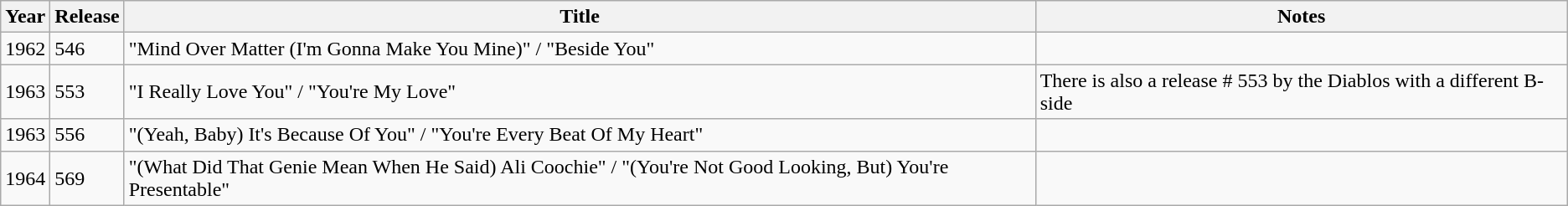<table class="wikitable">
<tr>
<th>Year</th>
<th>Release</th>
<th>Title</th>
<th>Notes</th>
</tr>
<tr>
<td>1962</td>
<td>546</td>
<td>"Mind Over Matter (I'm Gonna Make You Mine)" / "Beside You"</td>
<td></td>
</tr>
<tr>
<td>1963</td>
<td>553</td>
<td>"I Really Love You" / "You're My Love"</td>
<td>There is also a release # 553 by the Diablos with a different B-side</td>
</tr>
<tr>
<td>1963</td>
<td>556</td>
<td>"(Yeah, Baby) It's Because Of You" / "You're Every Beat Of My Heart"</td>
<td></td>
</tr>
<tr>
<td>1964</td>
<td>569</td>
<td>"(What Did That Genie Mean When He Said) Ali Coochie" / "(You're Not Good Looking, But) You're Presentable"</td>
<td></td>
</tr>
</table>
